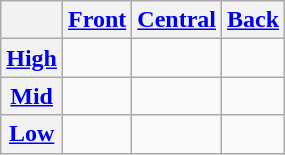<table class=wikitable style=text-align:center>
<tr>
<th></th>
<th><a href='#'>Front</a></th>
<th><a href='#'>Central</a></th>
<th><a href='#'>Back</a></th>
</tr>
<tr>
<th><a href='#'>High</a></th>
<td></td>
<td></td>
<td></td>
</tr>
<tr>
<th><a href='#'>Mid</a></th>
<td> </td>
<td> </td>
<td></td>
</tr>
<tr>
<th><a href='#'>Low</a></th>
<td> </td>
<td></td>
<td> </td>
</tr>
</table>
